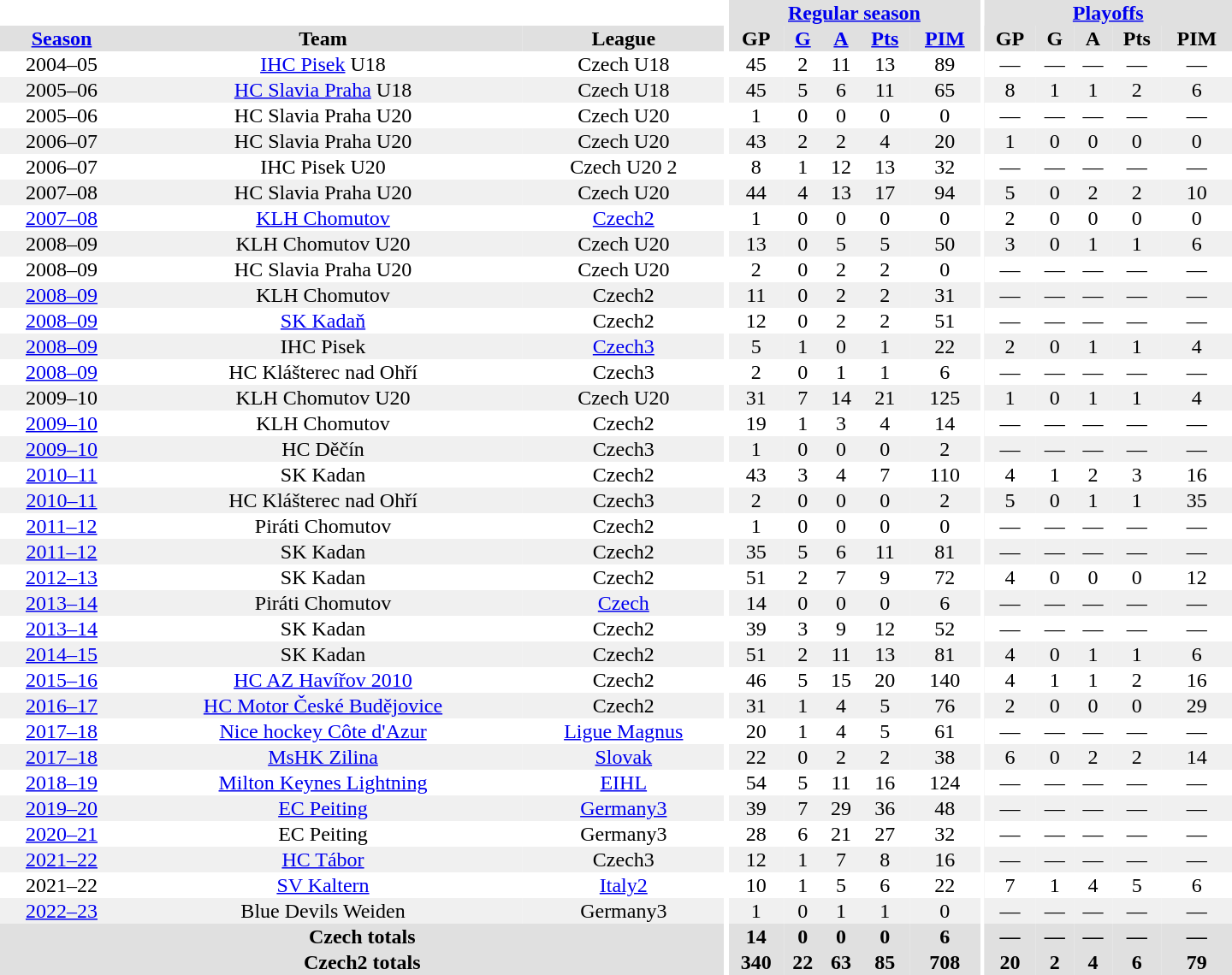<table border="0" cellpadding="1" cellspacing="0" style="text-align:center; width:60em">
<tr bgcolor="#e0e0e0">
<th colspan="3" bgcolor="#ffffff"></th>
<th rowspan="99" bgcolor="#ffffff"></th>
<th colspan="5"><a href='#'>Regular season</a></th>
<th rowspan="99" bgcolor="#ffffff"></th>
<th colspan="5"><a href='#'>Playoffs</a></th>
</tr>
<tr bgcolor="#e0e0e0">
<th><a href='#'>Season</a></th>
<th>Team</th>
<th>League</th>
<th>GP</th>
<th><a href='#'>G</a></th>
<th><a href='#'>A</a></th>
<th><a href='#'>Pts</a></th>
<th><a href='#'>PIM</a></th>
<th>GP</th>
<th>G</th>
<th>A</th>
<th>Pts</th>
<th>PIM</th>
</tr>
<tr>
<td>2004–05</td>
<td><a href='#'>IHC Pisek</a> U18</td>
<td>Czech U18</td>
<td>45</td>
<td>2</td>
<td>11</td>
<td>13</td>
<td>89</td>
<td>—</td>
<td>—</td>
<td>—</td>
<td>—</td>
<td>—</td>
</tr>
<tr bgcolor="#f0f0f0">
<td>2005–06</td>
<td><a href='#'>HC Slavia Praha</a> U18</td>
<td>Czech U18</td>
<td>45</td>
<td>5</td>
<td>6</td>
<td>11</td>
<td>65</td>
<td>8</td>
<td>1</td>
<td>1</td>
<td>2</td>
<td>6</td>
</tr>
<tr>
<td>2005–06</td>
<td>HC Slavia Praha U20</td>
<td>Czech U20</td>
<td>1</td>
<td>0</td>
<td>0</td>
<td>0</td>
<td>0</td>
<td>—</td>
<td>—</td>
<td>—</td>
<td>—</td>
<td>—</td>
</tr>
<tr bgcolor="#f0f0f0">
<td>2006–07</td>
<td>HC Slavia Praha U20</td>
<td>Czech U20</td>
<td>43</td>
<td>2</td>
<td>2</td>
<td>4</td>
<td>20</td>
<td>1</td>
<td>0</td>
<td>0</td>
<td>0</td>
<td>0</td>
</tr>
<tr>
<td>2006–07</td>
<td>IHC Pisek U20</td>
<td>Czech U20 2</td>
<td>8</td>
<td>1</td>
<td>12</td>
<td>13</td>
<td>32</td>
<td>—</td>
<td>—</td>
<td>—</td>
<td>—</td>
<td>—</td>
</tr>
<tr bgcolor="#f0f0f0">
<td>2007–08</td>
<td>HC Slavia Praha U20</td>
<td>Czech U20</td>
<td>44</td>
<td>4</td>
<td>13</td>
<td>17</td>
<td>94</td>
<td>5</td>
<td>0</td>
<td>2</td>
<td>2</td>
<td>10</td>
</tr>
<tr>
<td><a href='#'>2007–08</a></td>
<td><a href='#'>KLH Chomutov</a></td>
<td><a href='#'>Czech2</a></td>
<td>1</td>
<td>0</td>
<td>0</td>
<td>0</td>
<td>0</td>
<td>2</td>
<td>0</td>
<td>0</td>
<td>0</td>
<td>0</td>
</tr>
<tr bgcolor="#f0f0f0">
<td>2008–09</td>
<td>KLH Chomutov U20</td>
<td>Czech U20</td>
<td>13</td>
<td>0</td>
<td>5</td>
<td>5</td>
<td>50</td>
<td>3</td>
<td>0</td>
<td>1</td>
<td>1</td>
<td>6</td>
</tr>
<tr>
<td>2008–09</td>
<td>HC Slavia Praha U20</td>
<td>Czech U20</td>
<td>2</td>
<td>0</td>
<td>2</td>
<td>2</td>
<td>0</td>
<td>—</td>
<td>—</td>
<td>—</td>
<td>—</td>
<td>—</td>
</tr>
<tr bgcolor="#f0f0f0">
<td><a href='#'>2008–09</a></td>
<td>KLH Chomutov</td>
<td>Czech2</td>
<td>11</td>
<td>0</td>
<td>2</td>
<td>2</td>
<td>31</td>
<td>—</td>
<td>—</td>
<td>—</td>
<td>—</td>
<td>—</td>
</tr>
<tr>
<td><a href='#'>2008–09</a></td>
<td><a href='#'>SK Kadaň</a></td>
<td>Czech2</td>
<td>12</td>
<td>0</td>
<td>2</td>
<td>2</td>
<td>51</td>
<td>—</td>
<td>—</td>
<td>—</td>
<td>—</td>
<td>—</td>
</tr>
<tr bgcolor="#f0f0f0">
<td><a href='#'>2008–09</a></td>
<td>IHC Pisek</td>
<td><a href='#'>Czech3</a></td>
<td>5</td>
<td>1</td>
<td>0</td>
<td>1</td>
<td>22</td>
<td>2</td>
<td>0</td>
<td>1</td>
<td>1</td>
<td>4</td>
</tr>
<tr>
<td><a href='#'>2008–09</a></td>
<td>HC Klášterec nad Ohří</td>
<td>Czech3</td>
<td>2</td>
<td>0</td>
<td>1</td>
<td>1</td>
<td>6</td>
<td>—</td>
<td>—</td>
<td>—</td>
<td>—</td>
<td>—</td>
</tr>
<tr bgcolor="#f0f0f0">
<td>2009–10</td>
<td>KLH Chomutov U20</td>
<td>Czech U20</td>
<td>31</td>
<td>7</td>
<td>14</td>
<td>21</td>
<td>125</td>
<td>1</td>
<td>0</td>
<td>1</td>
<td>1</td>
<td>4</td>
</tr>
<tr>
<td><a href='#'>2009–10</a></td>
<td>KLH Chomutov</td>
<td>Czech2</td>
<td>19</td>
<td>1</td>
<td>3</td>
<td>4</td>
<td>14</td>
<td>—</td>
<td>—</td>
<td>—</td>
<td>—</td>
<td>—</td>
</tr>
<tr bgcolor="#f0f0f0">
<td><a href='#'>2009–10</a></td>
<td>HC Děčín</td>
<td>Czech3</td>
<td>1</td>
<td>0</td>
<td>0</td>
<td>0</td>
<td>2</td>
<td>—</td>
<td>—</td>
<td>—</td>
<td>—</td>
<td>—</td>
</tr>
<tr>
<td><a href='#'>2010–11</a></td>
<td>SK Kadan</td>
<td>Czech2</td>
<td>43</td>
<td>3</td>
<td>4</td>
<td>7</td>
<td>110</td>
<td>4</td>
<td>1</td>
<td>2</td>
<td>3</td>
<td>16</td>
</tr>
<tr bgcolor="#f0f0f0">
<td><a href='#'>2010–11</a></td>
<td>HC Klášterec nad Ohří</td>
<td>Czech3</td>
<td>2</td>
<td>0</td>
<td>0</td>
<td>0</td>
<td>2</td>
<td>5</td>
<td>0</td>
<td>1</td>
<td>1</td>
<td>35</td>
</tr>
<tr>
<td><a href='#'>2011–12</a></td>
<td>Piráti Chomutov</td>
<td>Czech2</td>
<td>1</td>
<td>0</td>
<td>0</td>
<td>0</td>
<td>0</td>
<td>—</td>
<td>—</td>
<td>—</td>
<td>—</td>
<td>—</td>
</tr>
<tr bgcolor="#f0f0f0">
<td><a href='#'>2011–12</a></td>
<td>SK Kadan</td>
<td>Czech2</td>
<td>35</td>
<td>5</td>
<td>6</td>
<td>11</td>
<td>81</td>
<td>—</td>
<td>—</td>
<td>—</td>
<td>—</td>
<td>—</td>
</tr>
<tr>
<td><a href='#'>2012–13</a></td>
<td>SK Kadan</td>
<td>Czech2</td>
<td>51</td>
<td>2</td>
<td>7</td>
<td>9</td>
<td>72</td>
<td>4</td>
<td>0</td>
<td>0</td>
<td>0</td>
<td>12</td>
</tr>
<tr bgcolor="#f0f0f0">
<td><a href='#'>2013–14</a></td>
<td>Piráti Chomutov</td>
<td><a href='#'>Czech</a></td>
<td>14</td>
<td>0</td>
<td>0</td>
<td>0</td>
<td>6</td>
<td>—</td>
<td>—</td>
<td>—</td>
<td>—</td>
<td>—</td>
</tr>
<tr>
<td><a href='#'>2013–14</a></td>
<td>SK Kadan</td>
<td>Czech2</td>
<td>39</td>
<td>3</td>
<td>9</td>
<td>12</td>
<td>52</td>
<td>—</td>
<td>—</td>
<td>—</td>
<td>—</td>
<td>—</td>
</tr>
<tr bgcolor="#f0f0f0">
<td><a href='#'>2014–15</a></td>
<td>SK Kadan</td>
<td>Czech2</td>
<td>51</td>
<td>2</td>
<td>11</td>
<td>13</td>
<td>81</td>
<td>4</td>
<td>0</td>
<td>1</td>
<td>1</td>
<td>6</td>
</tr>
<tr>
<td><a href='#'>2015–16</a></td>
<td><a href='#'>HC AZ Havířov 2010</a></td>
<td>Czech2</td>
<td>46</td>
<td>5</td>
<td>15</td>
<td>20</td>
<td>140</td>
<td>4</td>
<td>1</td>
<td>1</td>
<td>2</td>
<td>16</td>
</tr>
<tr bgcolor="#f0f0f0">
<td><a href='#'>2016–17</a></td>
<td><a href='#'>HC Motor České Budějovice</a></td>
<td>Czech2</td>
<td>31</td>
<td>1</td>
<td>4</td>
<td>5</td>
<td>76</td>
<td>2</td>
<td>0</td>
<td>0</td>
<td>0</td>
<td>29</td>
</tr>
<tr>
<td><a href='#'>2017–18</a></td>
<td><a href='#'>Nice hockey Côte d'Azur</a></td>
<td><a href='#'>Ligue Magnus</a></td>
<td>20</td>
<td>1</td>
<td>4</td>
<td>5</td>
<td>61</td>
<td>—</td>
<td>—</td>
<td>—</td>
<td>—</td>
<td>—</td>
</tr>
<tr bgcolor="#f0f0f0">
<td><a href='#'>2017–18</a></td>
<td><a href='#'>MsHK Zilina</a></td>
<td><a href='#'>Slovak</a></td>
<td>22</td>
<td>0</td>
<td>2</td>
<td>2</td>
<td>38</td>
<td>6</td>
<td>0</td>
<td>2</td>
<td>2</td>
<td>14</td>
</tr>
<tr>
<td><a href='#'>2018–19</a></td>
<td><a href='#'>Milton Keynes Lightning</a></td>
<td><a href='#'>EIHL</a></td>
<td>54</td>
<td>5</td>
<td>11</td>
<td>16</td>
<td>124</td>
<td>—</td>
<td>—</td>
<td>—</td>
<td>—</td>
<td>—</td>
</tr>
<tr bgcolor="#f0f0f0">
<td><a href='#'>2019–20</a></td>
<td><a href='#'>EC Peiting</a></td>
<td><a href='#'>Germany3</a></td>
<td>39</td>
<td>7</td>
<td>29</td>
<td>36</td>
<td>48</td>
<td>—</td>
<td>—</td>
<td>—</td>
<td>—</td>
<td>—</td>
</tr>
<tr>
<td><a href='#'>2020–21</a></td>
<td>EC Peiting</td>
<td>Germany3</td>
<td>28</td>
<td>6</td>
<td>21</td>
<td>27</td>
<td>32</td>
<td>—</td>
<td>—</td>
<td>—</td>
<td>—</td>
<td>—</td>
</tr>
<tr bgcolor="#f0f0f0">
<td><a href='#'>2021–22</a></td>
<td><a href='#'>HC Tábor</a></td>
<td>Czech3</td>
<td>12</td>
<td>1</td>
<td>7</td>
<td>8</td>
<td>16</td>
<td>—</td>
<td>—</td>
<td>—</td>
<td>—</td>
<td>—</td>
</tr>
<tr>
<td>2021–22</td>
<td><a href='#'>SV Kaltern</a></td>
<td><a href='#'>Italy2</a></td>
<td>10</td>
<td>1</td>
<td>5</td>
<td>6</td>
<td>22</td>
<td>7</td>
<td>1</td>
<td>4</td>
<td>5</td>
<td>6</td>
</tr>
<tr bgcolor="#f0f0f0">
<td><a href='#'>2022–23</a></td>
<td>Blue Devils Weiden</td>
<td>Germany3</td>
<td>1</td>
<td>0</td>
<td>1</td>
<td>1</td>
<td>0</td>
<td>—</td>
<td>—</td>
<td>—</td>
<td>—</td>
<td>—</td>
</tr>
<tr>
</tr>
<tr ALIGN="center" bgcolor="#e0e0e0">
<th colspan="3">Czech totals</th>
<th ALIGN="center">14</th>
<th ALIGN="center">0</th>
<th ALIGN="center">0</th>
<th ALIGN="center">0</th>
<th ALIGN="center">6</th>
<th ALIGN="center">—</th>
<th ALIGN="center">—</th>
<th ALIGN="center">—</th>
<th ALIGN="center">—</th>
<th ALIGN="center">—</th>
</tr>
<tr>
</tr>
<tr ALIGN="center" bgcolor="#e0e0e0">
<th colspan="3">Czech2 totals</th>
<th ALIGN="center">340</th>
<th ALIGN="center">22</th>
<th ALIGN="center">63</th>
<th ALIGN="center">85</th>
<th ALIGN="center">708</th>
<th ALIGN="center">20</th>
<th ALIGN="center">2</th>
<th ALIGN="center">4</th>
<th ALIGN="center">6</th>
<th ALIGN="center">79</th>
</tr>
</table>
